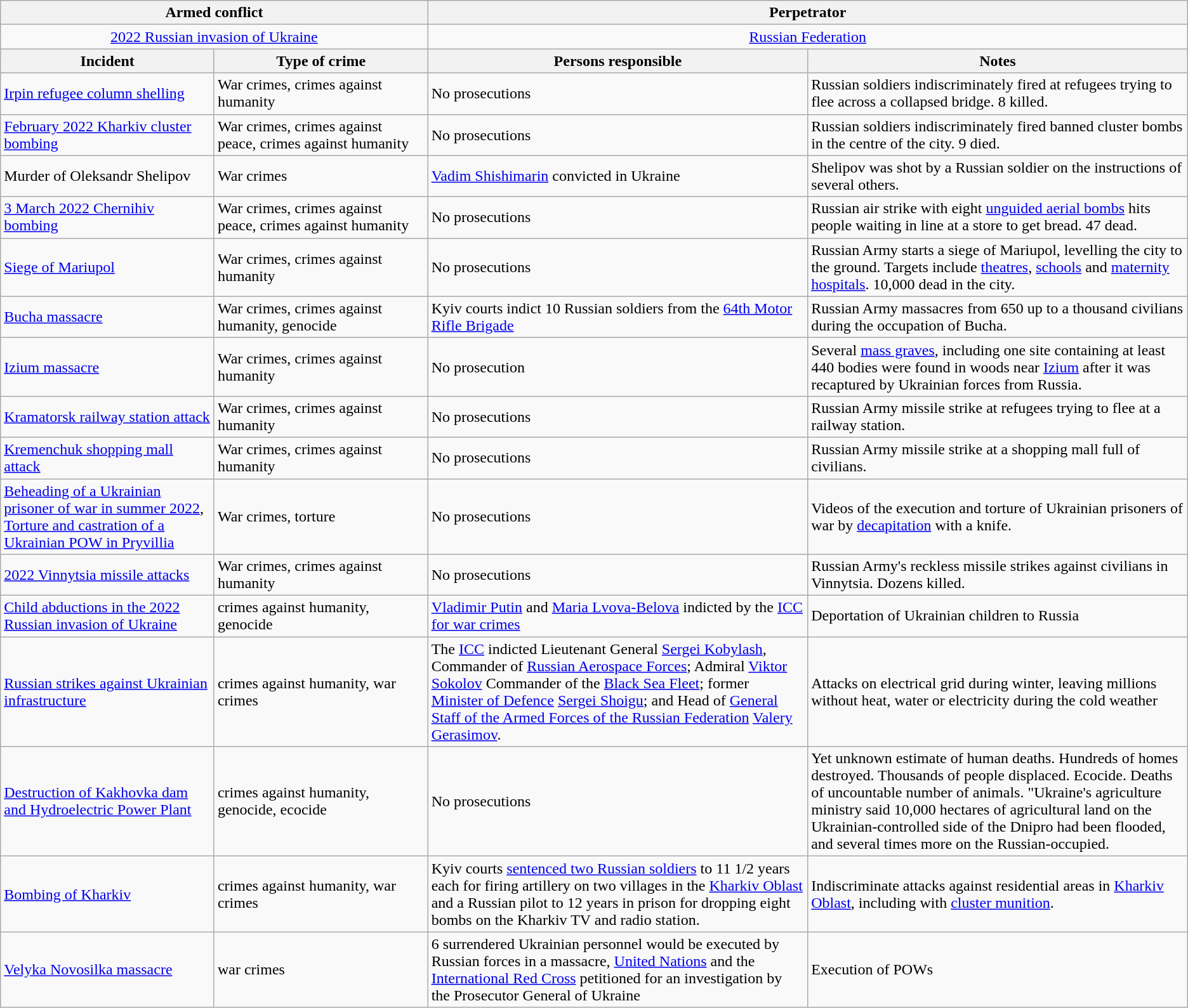<table class="wikitable">
<tr>
<th colspan="2">Armed conflict</th>
<th colspan="2">Perpetrator</th>
</tr>
<tr style="text-align:center;">
<td colspan="2"><a href='#'>2022 Russian invasion of Ukraine</a></td>
<td colspan="2"><a href='#'>Russian Federation</a></td>
</tr>
<tr>
<th>Incident</th>
<th>Type of crime</th>
<th>Persons responsible</th>
<th>Notes</th>
</tr>
<tr>
<td style="width:18%;"><a href='#'>Irpin refugee column shelling</a></td>
<td style="width:18%;">War crimes, crimes against humanity</td>
<td style="width:32%;">No prosecutions</td>
<td style="width:32%;">Russian soldiers indiscriminately fired at refugees trying to flee across a collapsed bridge. 8 killed.</td>
</tr>
<tr>
<td style="width:18%;"><a href='#'>February 2022 Kharkiv cluster bombing</a></td>
<td style="width:18%;">War crimes, crimes against peace, crimes against humanity</td>
<td style="width:32%;">No prosecutions</td>
<td style="width:32%;">Russian soldiers indiscriminately fired banned cluster bombs in the centre of the city. 9 died.</td>
</tr>
<tr>
<td style="width:18%;">Murder of Oleksandr Shelipov</td>
<td style="width:18%;">War crimes</td>
<td style="width:32%;"><a href='#'>Vadim Shishimarin</a> convicted in Ukraine</td>
<td style="width:32%;">Shelipov was shot by a Russian soldier on the instructions of several others.</td>
</tr>
<tr>
<td style="width:18%;"><a href='#'>3 March 2022 Chernihiv bombing</a></td>
<td style="width:18%;">War crimes, crimes against peace, crimes against humanity</td>
<td style="width:32%;">No prosecutions</td>
<td style="width:32%;">Russian air strike with eight <a href='#'>unguided aerial bombs</a> hits people waiting in line at a store to get bread. 47 dead.</td>
</tr>
<tr>
<td style="width:18%;"><a href='#'>Siege of Mariupol</a></td>
<td style="width:18%;">War crimes, crimes against humanity</td>
<td style="width:32%;">No prosecutions</td>
<td style="width:32%;">Russian Army starts a siege of Mariupol, levelling the city to the ground. Targets include <a href='#'>theatres</a>, <a href='#'>schools</a> and <a href='#'>maternity hospitals</a>. 10,000 dead in the city.</td>
</tr>
<tr>
<td style="width:18%;"><a href='#'>Bucha massacre</a></td>
<td style="width:18%;">War crimes, crimes against humanity, genocide</td>
<td style="width:32%;">Kyiv courts indict 10 Russian soldiers from the <a href='#'>64th Motor Rifle Brigade</a></td>
<td style="width:32%;">Russian Army massacres from 650 up to a thousand civilians during the occupation of Bucha.</td>
</tr>
<tr>
<td style="width:18%;"><a href='#'>Izium massacre</a></td>
<td style="width:18%;">War crimes, crimes against humanity</td>
<td style="width:32%;">No prosecution</td>
<td style="width:32%;">Several <a href='#'>mass graves</a>, including one site containing at least 440 bodies were found in woods near <a href='#'>Izium</a> after it was recaptured by Ukrainian forces from Russia.</td>
</tr>
<tr>
<td style="width:18%;"><a href='#'>Kramatorsk railway station attack</a></td>
<td style="width:18%;">War crimes, crimes against humanity</td>
<td style="width:32%;">No prosecutions</td>
<td style="width:32%;">Russian Army missile strike at refugees trying to flee at a railway station.</td>
</tr>
<tr>
<td style="width:18%;"><a href='#'>Kremenchuk shopping mall attack</a></td>
<td style="width:18%;">War crimes, crimes against humanity</td>
<td style="width:32%;">No prosecutions</td>
<td style="width:32%;">Russian Army missile strike at a shopping mall full of civilians.</td>
</tr>
<tr>
<td style="width:18%;"><a href='#'>Beheading of a Ukrainian prisoner of war in summer 2022</a>, <a href='#'>Torture and castration of a Ukrainian POW in Pryvillia</a></td>
<td style="width:18%;">War crimes, torture</td>
<td style="width:32%;">No prosecutions</td>
<td style="width:32%;">Videos of the execution and torture of Ukrainian prisoners of war by <a href='#'>decapitation</a> with a knife.</td>
</tr>
<tr>
<td style="width:18%;"><a href='#'>2022 Vinnytsia missile attacks</a></td>
<td style="width:18%;">War crimes, crimes against humanity</td>
<td style="width:32%;">No prosecutions</td>
<td style="width:32%;">Russian Army's reckless missile strikes against civilians in Vinnytsia. Dozens killed.</td>
</tr>
<tr>
<td style="width:18%;"><a href='#'>Child abductions in the 2022 Russian invasion of Ukraine</a></td>
<td style="width:18%;">crimes against humanity, genocide</td>
<td style="width:32%;"><a href='#'>Vladimir Putin</a> and <a href='#'>Maria Lvova-Belova</a> indicted by the <a href='#'>ICC for war crimes</a></td>
<td style="width:32%;">Deportation of Ukrainian children to Russia</td>
</tr>
<tr>
<td style="width:18%;"><a href='#'>Russian strikes against Ukrainian infrastructure</a></td>
<td style="width:18%;">crimes against humanity, war crimes</td>
<td style="width:32%;">The <a href='#'>ICC</a> indicted Lieutenant General <a href='#'>Sergei Kobylash</a>, Commander of <a href='#'>Russian Aerospace Forces</a>;  Admiral <a href='#'>Viktor Sokolov</a> Commander of the <a href='#'>Black Sea Fleet</a>; former <a href='#'>Minister of Defence</a> <a href='#'>Sergei Shoigu</a>; and Head of <a href='#'>General Staff of the Armed Forces of the Russian Federation</a> <a href='#'>Valery Gerasimov</a>.</td>
<td style="width:32%;">Attacks on electrical grid during winter, leaving millions without heat, water or electricity during the cold weather</td>
</tr>
<tr>
<td style="width:18%;"><a href='#'>Destruction of Kakhovka dam and Hydroelectric Power Plant</a></td>
<td style="width:18%;">crimes against humanity, genocide, ecocide</td>
<td style="width:32%;">No prosecutions</td>
<td style="width:32%;">Yet unknown estimate of human deaths. Hundreds of homes destroyed. Thousands of people displaced. Ecocide. Deaths of uncountable number of animals. "Ukraine's agriculture ministry said 10,000 hectares of agricultural land on the Ukrainian-controlled side of the Dnipro had been flooded, and several times more on the Russian-occupied.</td>
</tr>
<tr>
<td style="width:18%;"><a href='#'>Bombing of Kharkiv</a></td>
<td style="width:18%;">crimes against humanity, war crimes</td>
<td style="width:32%;">Kyiv courts <a href='#'>sentenced two Russian soldiers</a> to 11 1/2  years each for firing artillery on two villages in the <a href='#'>Kharkiv Oblast</a> and a Russian pilot to 12 years in prison for dropping eight bombs on the Kharkiv TV and radio station.</td>
<td style="width:32%;">Indiscriminate attacks against residential areas in <a href='#'>Kharkiv Oblast</a>, including with <a href='#'>cluster munition</a>.</td>
</tr>
<tr>
<td style="width:18%;"><a href='#'>Velyka Novosilka massacre</a></td>
<td style="width:18%;">war crimes</td>
<td style="width:32%;">6 surrendered Ukrainian personnel would be executed by Russian forces in a massacre, <a href='#'>United Nations</a> and the <a href='#'>International Red Cross</a> petitioned for an investigation by the Prosecutor General of Ukraine</td>
<td style="width:32%;">Execution of POWs</td>
</tr>
</table>
